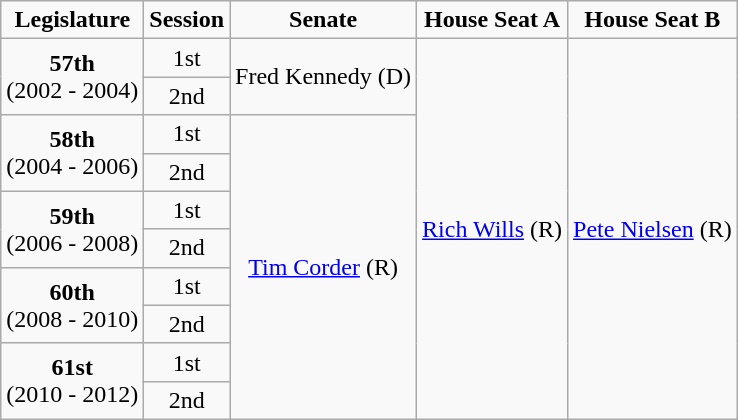<table class=wikitable style="text-align:center">
<tr>
<td><strong>Legislature</strong></td>
<td><strong>Session</strong></td>
<td><strong>Senate</strong></td>
<td><strong>House Seat A</strong></td>
<td><strong>House Seat B</strong></td>
</tr>
<tr>
<td rowspan="2" colspan="1" style="text-align: center;"><strong>57th</strong> <br> (2002 - 2004)</td>
<td>1st</td>
<td rowspan="2" colspan="1" style="text-align: center;" >Fred Kennedy (D)</td>
<td rowspan="10" colspan="1" style="text-align: center;" ><a href='#'>Rich Wills</a> (R)</td>
<td rowspan="10" colspan="1" style="text-align: center;" ><a href='#'>Pete Nielsen</a> (R)</td>
</tr>
<tr>
<td>2nd</td>
</tr>
<tr>
<td rowspan="2" colspan="1" style="text-align: center;"><strong>58th</strong> <br> (2004 - 2006)</td>
<td>1st</td>
<td rowspan="8" colspan="1" style="text-align: center;" ><a href='#'>Tim Corder</a> (R)</td>
</tr>
<tr>
<td>2nd</td>
</tr>
<tr>
<td rowspan="2" colspan="1" style="text-align: center;"><strong>59th</strong> <br> (2006 - 2008)</td>
<td>1st</td>
</tr>
<tr>
<td>2nd</td>
</tr>
<tr>
<td rowspan="2" colspan="1" style="text-align: center;"><strong>60th</strong> <br> (2008 - 2010)</td>
<td>1st</td>
</tr>
<tr>
<td>2nd</td>
</tr>
<tr>
<td rowspan="2" colspan="1" style="text-align: center;"><strong>61st</strong> <br> (2010 - 2012)</td>
<td>1st</td>
</tr>
<tr>
<td>2nd</td>
</tr>
</table>
